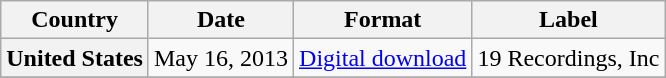<table class="wikitable plainrowheaders">
<tr>
<th scope="col">Country</th>
<th scope="col">Date</th>
<th scope="col">Format</th>
<th scope="col">Label</th>
</tr>
<tr>
<th scope="row">United States</th>
<td>May 16, 2013</td>
<td><a href='#'>Digital download</a></td>
<td>19 Recordings, Inc</td>
</tr>
<tr>
</tr>
</table>
